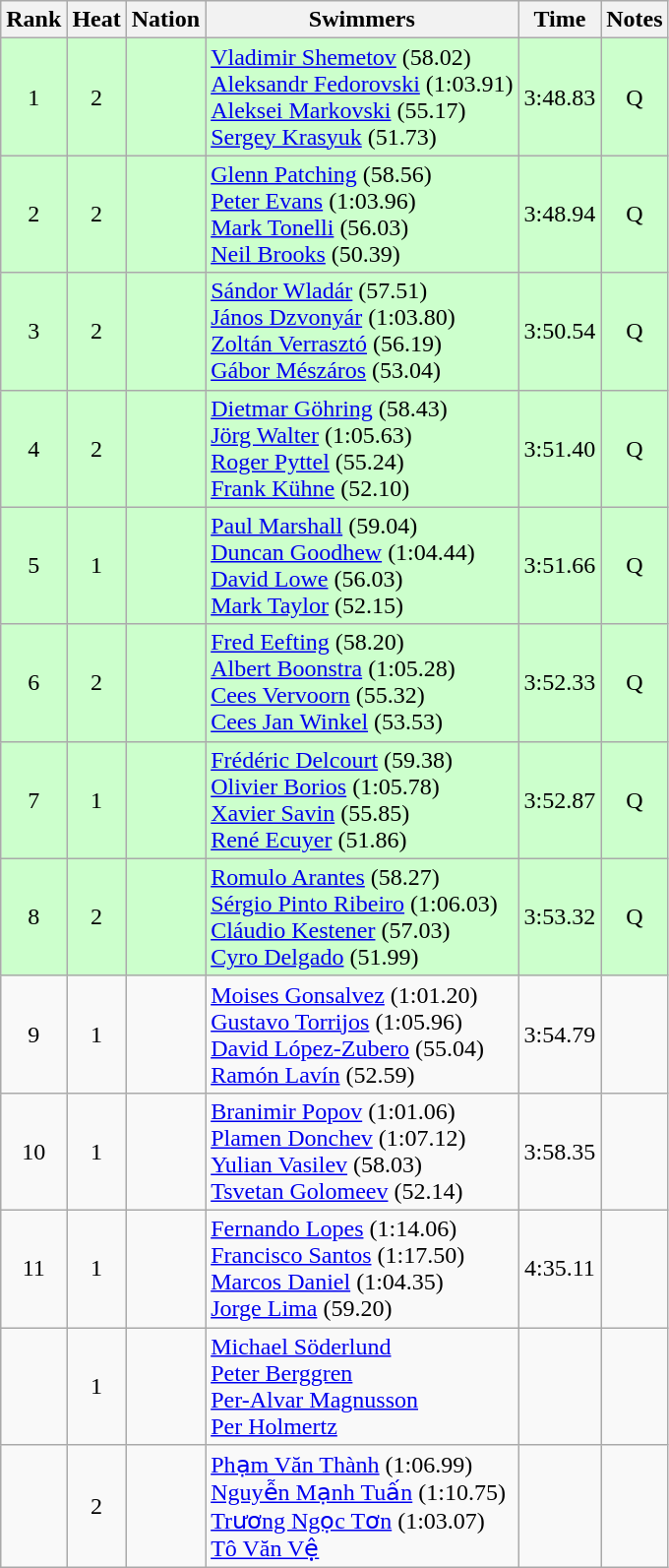<table class="wikitable sortable" style="text-align:center">
<tr>
<th>Rank</th>
<th>Heat</th>
<th>Nation</th>
<th>Swimmers</th>
<th>Time</th>
<th>Notes</th>
</tr>
<tr bgcolor=ccffcc>
<td>1</td>
<td>2</td>
<td align=left></td>
<td align=left><a href='#'>Vladimir Shemetov</a> (58.02)<br><a href='#'>Aleksandr Fedorovski</a> (1:03.91)<br><a href='#'>Aleksei Markovski</a> (55.17)<br><a href='#'>Sergey Krasyuk</a> (51.73)</td>
<td>3:48.83</td>
<td>Q</td>
</tr>
<tr bgcolor=ccffcc>
<td>2</td>
<td>2</td>
<td align=left></td>
<td align=left><a href='#'>Glenn Patching</a> (58.56)<br><a href='#'>Peter Evans</a> (1:03.96)<br><a href='#'>Mark Tonelli</a> (56.03)<br><a href='#'>Neil Brooks</a> (50.39)</td>
<td>3:48.94</td>
<td>Q</td>
</tr>
<tr bgcolor=ccffcc>
<td>3</td>
<td>2</td>
<td align=left></td>
<td align=left><a href='#'>Sándor Wladár</a> (57.51)<br><a href='#'>János Dzvonyár</a> (1:03.80)<br><a href='#'>Zoltán Verrasztó</a> (56.19)<br><a href='#'>Gábor Mészáros</a> (53.04)</td>
<td>3:50.54</td>
<td>Q</td>
</tr>
<tr bgcolor=ccffcc>
<td>4</td>
<td>2</td>
<td align=left></td>
<td align=left><a href='#'>Dietmar Göhring</a> (58.43)<br><a href='#'>Jörg Walter</a> (1:05.63)<br><a href='#'>Roger Pyttel</a> (55.24)<br><a href='#'>Frank Kühne</a> (52.10)</td>
<td>3:51.40</td>
<td>Q</td>
</tr>
<tr bgcolor=ccffcc>
<td>5</td>
<td>1</td>
<td align=left></td>
<td align=left><a href='#'>Paul Marshall</a> (59.04)<br><a href='#'>Duncan Goodhew</a> (1:04.44)<br><a href='#'>David Lowe</a> (56.03)<br><a href='#'>Mark Taylor</a> (52.15)</td>
<td>3:51.66</td>
<td>Q</td>
</tr>
<tr bgcolor=ccffcc>
<td>6</td>
<td>2</td>
<td align=left></td>
<td align=left><a href='#'>Fred Eefting</a> (58.20)<br><a href='#'>Albert Boonstra</a> (1:05.28)<br><a href='#'>Cees Vervoorn</a> (55.32)<br><a href='#'>Cees Jan Winkel</a> (53.53)</td>
<td>3:52.33</td>
<td>Q</td>
</tr>
<tr bgcolor=ccffcc>
<td>7</td>
<td>1</td>
<td align=left></td>
<td align=left><a href='#'>Frédéric Delcourt</a> (59.38)<br><a href='#'>Olivier Borios</a> (1:05.78)<br><a href='#'>Xavier Savin</a> (55.85)<br><a href='#'>René Ecuyer</a> (51.86)</td>
<td>3:52.87</td>
<td>Q</td>
</tr>
<tr bgcolor=ccffcc>
<td>8</td>
<td>2</td>
<td align=left></td>
<td align=left><a href='#'>Romulo Arantes</a> (58.27)<br><a href='#'>Sérgio Pinto Ribeiro</a> (1:06.03)<br><a href='#'>Cláudio Kestener</a> (57.03)<br><a href='#'>Cyro Delgado</a> (51.99)</td>
<td>3:53.32</td>
<td>Q</td>
</tr>
<tr>
<td>9</td>
<td>1</td>
<td align=left></td>
<td align=left><a href='#'>Moises Gonsalvez</a> (1:01.20)<br><a href='#'>Gustavo Torrijos</a> (1:05.96)<br><a href='#'>David López-Zubero</a> (55.04)<br><a href='#'>Ramón Lavín</a> (52.59)</td>
<td>3:54.79</td>
<td></td>
</tr>
<tr>
<td>10</td>
<td>1</td>
<td align=left></td>
<td align=left><a href='#'>Branimir Popov</a> (1:01.06)<br><a href='#'>Plamen Donchev</a> (1:07.12)<br><a href='#'>Yulian Vasilev</a> (58.03)<br><a href='#'>Tsvetan Golomeev</a> (52.14)</td>
<td>3:58.35</td>
<td></td>
</tr>
<tr>
<td>11</td>
<td>1</td>
<td align=left></td>
<td align=left><a href='#'>Fernando Lopes</a> (1:14.06)<br><a href='#'>Francisco Santos</a> (1:17.50)<br><a href='#'>Marcos Daniel</a> (1:04.35)<br><a href='#'>Jorge Lima</a> (59.20)</td>
<td>4:35.11</td>
<td></td>
</tr>
<tr>
<td></td>
<td>1</td>
<td align=left></td>
<td align=left><a href='#'>Michael Söderlund</a><br><a href='#'>Peter Berggren</a><br><a href='#'>Per-Alvar Magnusson</a><br><a href='#'>Per Holmertz</a></td>
<td></td>
<td></td>
</tr>
<tr>
<td></td>
<td>2</td>
<td align=left></td>
<td align=left><a href='#'>Phạm Văn Thành</a> (1:06.99)<br><a href='#'>Nguyễn Mạnh Tuấn</a> (1:10.75)<br><a href='#'>Trương Ngọc Tơn</a> (1:03.07)<br><a href='#'>Tô Văn Vệ</a></td>
<td></td>
<td></td>
</tr>
</table>
